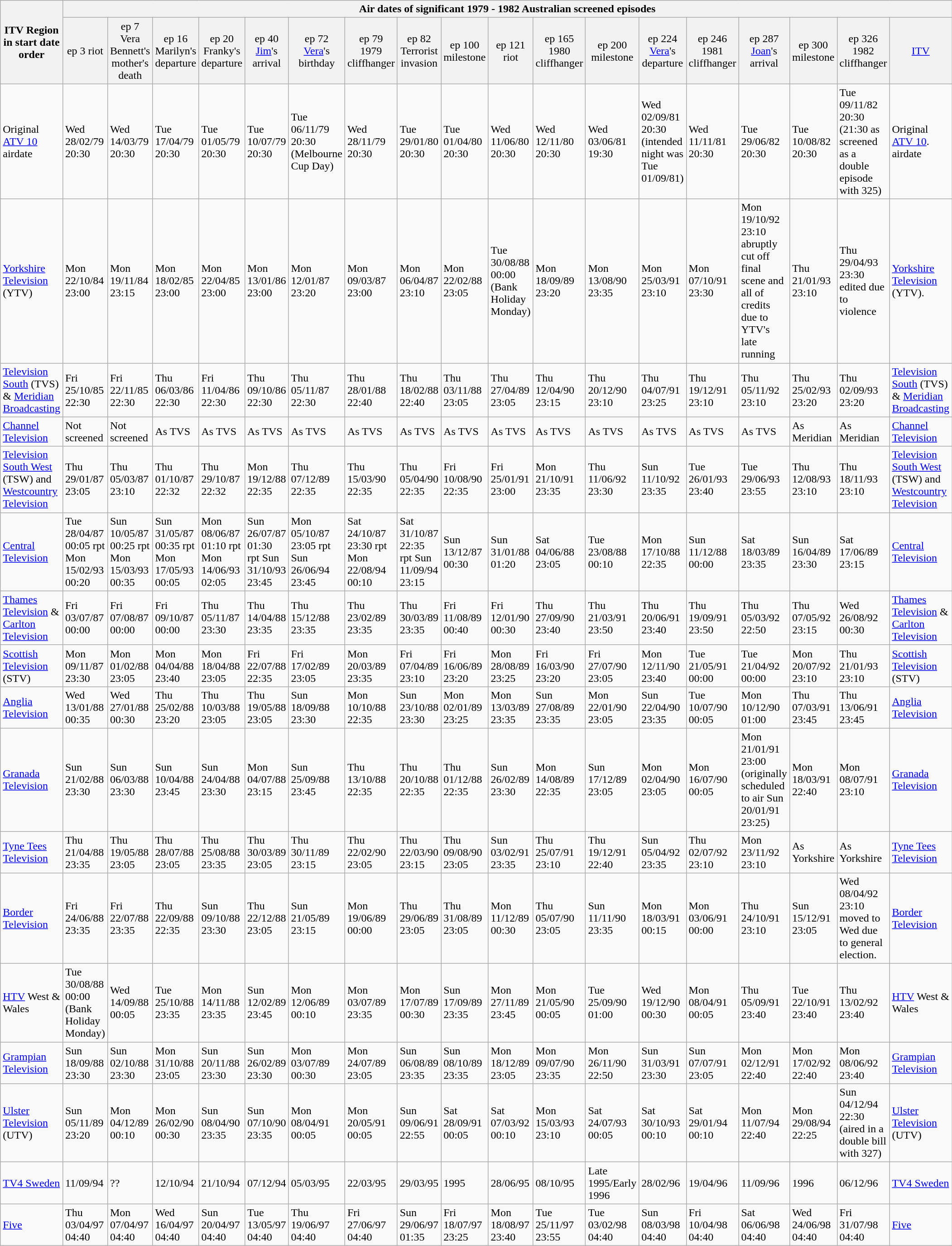<table class="wikitable">
<tr>
<td rowspan="2" bgcolor="#f2f2f2" style="text-align:center;"><strong>ITV Region in start date order</strong></td>
<td colspan="18" bgcolor="#f2f2f2" style="text-align:center;"><strong>Air dates of significant 1979 - 1982 Australian screened episodes</strong></td>
</tr>
<tr>
<td bgcolor="#f2f2f2" style="text-align:center;">ep 3 riot</td>
<td bgcolor="#f2f2f2" style="text-align:center;">ep 7 Vera Bennett's mother's death</td>
<td bgcolor="#f2f2f2" style="text-align:center;">ep 16 Marilyn's departure</td>
<td bgcolor="#f2f2f2" style="text-align:center;">ep 20 Franky's departure</td>
<td bgcolor="#f2f2f2" style="text-align:center;">ep 40 <a href='#'>Jim</a>'s arrival</td>
<td bgcolor="#f2f2f2" style="text-align:center;">ep 72 <a href='#'>Vera</a>'s birthday</td>
<td bgcolor="#f2f2f2" style="text-align:center;">ep 79 1979 cliffhanger</td>
<td bgcolor="#f2f2f2" style="text-align:center;">ep 82 Terrorist invasion</td>
<td bgcolor="#f2f2f2" style="text-align:center;">ep 100 milestone</td>
<td bgcolor="#f2f2f2" style="text-align:center;">ep 121 riot</td>
<td bgcolor="#f2f2f2" style="text-align:center;">ep 165 1980 cliffhanger</td>
<td bgcolor="#f2f2f2" style="text-align:center;">ep 200 milestone</td>
<td bgcolor="#f2f2f2" style="text-align:center;">ep 224 <a href='#'>Vera</a>'s departure</td>
<td bgcolor="#f2f2f2" style="text-align:center;">ep 246 1981 cliffhanger</td>
<td bgcolor="#f2f2f2" style="text-align:center;">ep 287 <a href='#'>Joan</a>'s arrival</td>
<td bgcolor="#f2f2f2" style="text-align:center;">ep 300 milestone</td>
<td bgcolor="#f2f2f2" style="text-align:center;">ep 326 1982 cliffhanger</td>
<td bgcolor="#f2f2f2" style="text-align:center;"><a href='#'>ITV</a></td>
</tr>
<tr>
<td>Original <a href='#'>ATV 10</a> airdate</td>
<td>Wed 28/02/79 20:30</td>
<td>Wed 14/03/79 20:30</td>
<td>Tue 17/04/79 20:30</td>
<td>Tue 01/05/79 20:30</td>
<td>Tue 10/07/79 20:30</td>
<td>Tue 06/11/79 20:30 (Melbourne Cup Day)</td>
<td>Wed 28/11/79 20:30</td>
<td>Tue 29/01/80 20:30</td>
<td>Tue 01/04/80 20:30</td>
<td>Wed 11/06/80 20:30</td>
<td>Wed 12/11/80 20:30</td>
<td>Wed 03/06/81 19:30</td>
<td>Wed 02/09/81 20:30 (intended night was Tue 01/09/81)</td>
<td>Wed 11/11/81 20:30</td>
<td>Tue 29/06/82 20:30</td>
<td>Tue 10/08/82 20:30</td>
<td>Tue 09/11/82 20:30 (21:30 as screened as a double episode with 325)</td>
<td>Original <a href='#'>ATV 10</a>. airdate</td>
</tr>
<tr>
<td><a href='#'>Yorkshire Television</a> (YTV)</td>
<td>Mon 22/10/84 23:00</td>
<td>Mon 19/11/84 23:15</td>
<td>Mon 18/02/85 23:00</td>
<td>Mon 22/04/85 23:00</td>
<td>Mon 13/01/86 23:00</td>
<td>Mon 12/01/87 23:20</td>
<td>Mon 09/03/87 23:00</td>
<td>Mon 06/04/87 23:10</td>
<td>Mon 22/02/88 23:05</td>
<td>Tue 30/08/88 00:00 (Bank Holiday Monday)</td>
<td>Mon 18/09/89 23:20</td>
<td>Mon 13/08/90 23:35</td>
<td>Mon 25/03/91 23:10</td>
<td>Mon 07/10/91 23:30</td>
<td>Mon 19/10/92 23:10 abruptly cut off final scene and all of credits due to YTV's late running</td>
<td>Thu 21/01/93 23:10</td>
<td>Thu 29/04/93 23:30 edited due to violence</td>
<td><a href='#'>Yorkshire Television</a> (YTV).</td>
</tr>
<tr>
<td><a href='#'>Television South</a> (TVS) & <a href='#'>Meridian Broadcasting</a></td>
<td>Fri 25/10/85 22:30</td>
<td>Fri 22/11/85 22:30</td>
<td>Thu 06/03/86 22:30</td>
<td>Fri 11/04/86 22:30</td>
<td>Thu 09/10/86 22:30</td>
<td>Thu 05/11/87 22:30</td>
<td>Thu 28/01/88 22:40</td>
<td>Thu 18/02/88 22:40</td>
<td>Thu 03/11/88 23:05</td>
<td>Thu 27/04/89 23:05</td>
<td>Thu 12/04/90 23:15</td>
<td>Thu 20/12/90 23:10</td>
<td>Thu 04/07/91 23:25</td>
<td>Thu 19/12/91 23:10</td>
<td>Thu 05/11/92 23:10</td>
<td>Thu 25/02/93 23:20</td>
<td>Thu 02/09/93 23:20</td>
<td><a href='#'>Television South</a> (TVS) & <a href='#'>Meridian Broadcasting</a></td>
</tr>
<tr>
<td><a href='#'>Channel Television</a></td>
<td>Not screened</td>
<td>Not screened</td>
<td>As TVS</td>
<td>As TVS</td>
<td>As TVS</td>
<td>As TVS</td>
<td>As TVS</td>
<td>As TVS</td>
<td>As TVS</td>
<td>As TVS</td>
<td>As TVS</td>
<td>As TVS</td>
<td>As TVS</td>
<td>As TVS</td>
<td>As TVS</td>
<td>As Meridian</td>
<td>As Meridian</td>
<td><a href='#'>Channel Television</a></td>
</tr>
<tr>
<td><a href='#'>Television South West</a> (TSW) and <a href='#'>Westcountry Television</a></td>
<td>Thu 29/01/87 23:05</td>
<td>Thu 05/03/87 23:10</td>
<td>Thu 01/10/87 22:32</td>
<td>Thu 29/10/87 22:32</td>
<td>Mon 19/12/88 22:35</td>
<td>Thu 07/12/89 22:35</td>
<td>Thu 15/03/90 22:35</td>
<td>Thu 05/04/90 22:35</td>
<td>Fri 10/08/90 22:35</td>
<td>Fri 25/01/91 23:00</td>
<td>Mon 21/10/91 23:35</td>
<td>Thu 11/06/92 23:30</td>
<td>Sun 11/10/92 23:35</td>
<td>Tue 26/01/93 23:40</td>
<td>Tue 29/06/93 23:55</td>
<td>Thu 12/08/93 23:10</td>
<td>Thu 18/11/93 23:10</td>
<td><a href='#'>Television South West</a> (TSW) and <a href='#'>Westcountry Television</a></td>
</tr>
<tr>
<td><a href='#'>Central Television</a></td>
<td>Tue 28/04/87 00:05 rpt Mon 15/02/93 00:20</td>
<td>Sun 10/05/87 00:25 rpt Mon 15/03/93 00:35</td>
<td>Sun 31/05/87 00:35 rpt Mon 17/05/93 00:05</td>
<td>Mon 08/06/87 01:10 rpt Mon 14/06/93 02:05</td>
<td>Sun 26/07/87 01:30 rpt Sun 31/10/93 23:45</td>
<td>Mon 05/10/87 23:05 rpt Sun 26/06/94 23:45</td>
<td>Sat 24/10/87 23:30 rpt Mon 22/08/94 00:10</td>
<td>Sat 31/10/87 22:35 rpt Sun 11/09/94 23:15</td>
<td>Sun 13/12/87 00:30</td>
<td>Sun 31/01/88 01:20</td>
<td>Sat 04/06/88 23:05</td>
<td>Tue 23/08/88 00:10</td>
<td>Mon 17/10/88 22:35</td>
<td>Sun 11/12/88 00:00</td>
<td>Sat 18/03/89 23:35</td>
<td>Sun 16/04/89 23:30</td>
<td>Sat 17/06/89 23:15</td>
<td><a href='#'>Central Television</a></td>
</tr>
<tr>
<td><a href='#'>Thames Television</a> & <a href='#'>Carlton Television</a></td>
<td>Fri 03/07/87 00:00</td>
<td>Fri 07/08/87 00:00</td>
<td>Fri 09/10/87 00:00</td>
<td>Thu 05/11/87 23:30</td>
<td>Thu 14/04/88 23:35</td>
<td>Thu 15/12/88 23:35</td>
<td>Thu 23/02/89 23:35</td>
<td>Thu 30/03/89 23:35</td>
<td>Fri 11/08/89 00:40</td>
<td>Fri 12/01/90 00:30</td>
<td>Thu 27/09/90 23:40</td>
<td>Thu 21/03/91 23:50</td>
<td>Thu 20/06/91 23:40</td>
<td>Thu 19/09/91 23:50</td>
<td>Thu 05/03/92 22:50</td>
<td>Thu 07/05/92 23:15</td>
<td>Wed 26/08/92 00:30</td>
<td><a href='#'>Thames Television</a> & <a href='#'>Carlton Television</a></td>
</tr>
<tr>
<td><a href='#'>Scottish Television</a> (STV)</td>
<td>Mon 09/11/87 23:30</td>
<td>Mon 01/02/88 23:05</td>
<td>Mon 04/04/88 23:40</td>
<td>Mon 18/04/88 23:05</td>
<td>Fri 22/07/88 22:35</td>
<td>Fri 17/02/89 23:05</td>
<td>Mon 20/03/89 23:35</td>
<td>Fri 07/04/89 23:10</td>
<td>Fri 16/06/89 23:20</td>
<td>Mon 28/08/89 23:25</td>
<td>Fri 16/03/90 23:20</td>
<td>Fri 27/07/90 23:05</td>
<td>Mon 12/11/90 23:40</td>
<td>Tue 21/05/91 00:00</td>
<td>Tue 21/04/92 00:00</td>
<td>Mon 20/07/92 23:10</td>
<td>Thu 21/01/93 23:10</td>
<td><a href='#'>Scottish Television</a> (STV)</td>
</tr>
<tr ->
<td><a href='#'>Anglia Television</a></td>
<td>Wed 13/01/88 00:35</td>
<td>Wed 27/01/88 00:30</td>
<td>Thu 25/02/88 23:20</td>
<td>Thu 10/03/88 23:05</td>
<td>Thu 19/05/88 23:05</td>
<td>Sun 18/09/88 23:30</td>
<td>Mon 10/10/88 22:35</td>
<td>Sun 23/10/88 23:30</td>
<td>Mon 02/01/89 23:25</td>
<td>Mon 13/03/89 23:35</td>
<td>Sun 27/08/89 23:35</td>
<td>Mon 22/01/90 23:05</td>
<td>Sun 22/04/90 23:35</td>
<td>Tue 10/07/90 00:05</td>
<td>Mon 10/12/90 01:00</td>
<td>Thu 07/03/91 23:45</td>
<td>Thu 13/06/91 23:45</td>
<td><a href='#'>Anglia Television</a></td>
</tr>
<tr>
<td><a href='#'>Granada Television</a></td>
<td>Sun 21/02/88 23:30</td>
<td>Sun 06/03/88 23:30</td>
<td>Sun 10/04/88 23:45</td>
<td>Sun 24/04/88 23:30</td>
<td>Mon 04/07/88 23:15</td>
<td>Sun 25/09/88 23:45</td>
<td>Thu 13/10/88 22:35</td>
<td>Thu 20/10/88 22:35</td>
<td>Thu 01/12/88 22:35</td>
<td>Sun 26/02/89 23:30</td>
<td>Mon 14/08/89 22:35</td>
<td>Sun 17/12/89 23:05</td>
<td>Mon 02/04/90 23:05</td>
<td>Mon 16/07/90 00:05</td>
<td>Mon 21/01/91 23:00 (originally scheduled to air Sun 20/01/91 23:25)</td>
<td>Mon 18/03/91 22:40</td>
<td>Mon 08/07/91 23:10</td>
<td><a href='#'>Granada Television</a></td>
</tr>
<tr>
<td><a href='#'>Tyne Tees Television</a></td>
<td>Thu 21/04/88 23:35</td>
<td>Thu 19/05/88 23:05</td>
<td>Thu 28/07/88 23:05</td>
<td>Thu 25/08/88 23:35</td>
<td>Thu 30/03/89 23:05</td>
<td>Thu 30/11/89 23:15</td>
<td>Thu 22/02/90 23:05</td>
<td>Thu 22/03/90 23:15</td>
<td>Thu 09/08/90 23:05</td>
<td>Sun 03/02/91 23:35</td>
<td>Thu 25/07/91 23:10</td>
<td>Thu 19/12/91 22:40</td>
<td>Sun 05/04/92 23:35</td>
<td>Thu 02/07/92 23:10</td>
<td>Mon 23/11/92 23:10</td>
<td>As Yorkshire</td>
<td>As Yorkshire</td>
<td><a href='#'>Tyne Tees Television</a></td>
</tr>
<tr>
<td><a href='#'>Border Television</a></td>
<td>Fri 24/06/88 23:35</td>
<td>Fri 22/07/88 23:35</td>
<td>Thu 22/09/88 22:35</td>
<td>Sun 09/10/88 23:30</td>
<td>Thu 22/12/88 23:05</td>
<td>Sun 21/05/89 23:15</td>
<td>Mon 19/06/89 00:00</td>
<td>Thu 29/06/89 23:05</td>
<td>Thu 31/08/89 23:05</td>
<td>Mon 11/12/89 00:30</td>
<td>Thu 05/07/90 23:05</td>
<td>Sun 11/11/90 23:35</td>
<td>Mon 18/03/91 00:15</td>
<td>Mon 03/06/91 00:00</td>
<td>Thu 24/10/91 23:10</td>
<td>Sun 15/12/91 23:05</td>
<td>Wed 08/04/92 23:10 moved to Wed due to general election.</td>
<td><a href='#'>Border Television</a></td>
</tr>
<tr>
<td><a href='#'>HTV</a> West & Wales</td>
<td>Tue 30/08/88 00:00 (Bank Holiday Monday)</td>
<td>Wed 14/09/88 00:05</td>
<td>Tue 25/10/88 23:35</td>
<td>Mon 14/11/88 23:35</td>
<td>Sun 12/02/89 23:45</td>
<td>Mon 12/06/89 00:10</td>
<td>Mon 03/07/89 23:35</td>
<td>Mon 17/07/89 00:30</td>
<td>Sun 17/09/89 23:35</td>
<td>Mon 27/11/89 23:45</td>
<td>Mon 21/05/90 00:05</td>
<td>Tue 25/09/90 01:00</td>
<td>Wed 19/12/90 00:30</td>
<td>Mon 08/04/91 00:05</td>
<td>Thu 05/09/91 23:40</td>
<td>Tue 22/10/91 23:40</td>
<td>Thu 13/02/92 23:40</td>
<td><a href='#'>HTV</a> West & Wales</td>
</tr>
<tr>
<td><a href='#'>Grampian Television</a></td>
<td>Sun 18/09/88 23:30</td>
<td>Sun 02/10/88 23:30</td>
<td>Mon 31/10/88 23:05</td>
<td>Sun 20/11/88 23:30</td>
<td>Sun 26/02/89 23:30</td>
<td>Mon 03/07/89 00:30</td>
<td>Mon 24/07/89 23:05</td>
<td>Sun 06/08/89 23:35</td>
<td>Sun 08/10/89 23:35</td>
<td>Mon 18/12/89 23:05</td>
<td>Mon 09/07/90 23:35</td>
<td>Mon 26/11/90 22:50</td>
<td>Sun 31/03/91 23:30</td>
<td>Sun 07/07/91 23:05</td>
<td>Mon 02/12/91 22:40</td>
<td>Mon 17/02/92 22:40</td>
<td>Mon 08/06/92 23:40</td>
<td><a href='#'>Grampian Television</a></td>
</tr>
<tr>
<td><a href='#'>Ulster Television</a> (UTV)</td>
<td>Sun 05/11/89 23:20</td>
<td>Mon 04/12/89 00:10</td>
<td>Mon 26/02/90 00:30</td>
<td>Sun 08/04/90 23:35</td>
<td>Sun 07/10/90 23:35</td>
<td>Mon 08/04/91 00:05</td>
<td>Mon 20/05/91 00:05</td>
<td>Sun 09/06/91 22:55</td>
<td>Sat 28/09/91 00:05</td>
<td>Sat 07/03/92 00:10</td>
<td>Mon 15/03/93 23:10</td>
<td>Sat 24/07/93 00:05</td>
<td>Sat 30/10/93 00:10</td>
<td>Sat 29/01/94 00:10</td>
<td>Mon 11/07/94 22:40</td>
<td>Mon 29/08/94 22:25</td>
<td>Sun 04/12/94 22:30 (aired in a double bill with 327)</td>
<td><a href='#'>Ulster Television</a> (UTV)</td>
</tr>
<tr>
<td><a href='#'>TV4 Sweden</a></td>
<td>11/09/94</td>
<td>??</td>
<td>12/10/94</td>
<td>21/10/94</td>
<td>07/12/94</td>
<td>05/03/95</td>
<td>22/03/95</td>
<td>29/03/95</td>
<td>1995</td>
<td>28/06/95</td>
<td>08/10/95</td>
<td>Late 1995/Early 1996</td>
<td>28/02/96</td>
<td>19/04/96</td>
<td>11/09/96</td>
<td>1996</td>
<td>06/12/96</td>
<td><a href='#'>TV4 Sweden</a></td>
</tr>
<tr>
<td><a href='#'>Five</a></td>
<td>Thu 03/04/97 04:40</td>
<td>Mon 07/04/97 04:40</td>
<td>Wed 16/04/97 04:40</td>
<td>Sun 20/04/97 04:40</td>
<td>Tue 13/05/97 04:40</td>
<td>Thu 19/06/97 04:40</td>
<td>Fri 27/06/97 04:40</td>
<td>Sun 29/06/97 01:35</td>
<td>Fri 18/07/97 23:25</td>
<td>Mon 18/08/97 23:40</td>
<td>Tue 25/11/97 23:55</td>
<td>Tue 03/02/98 04:40</td>
<td>Sun 08/03/98 04:40</td>
<td>Fri 10/04/98 04:40</td>
<td>Sat 06/06/98 04:40</td>
<td>Wed 24/06/98 04:40</td>
<td>Fri 31/07/98 04:40</td>
<td><a href='#'>Five</a></td>
</tr>
</table>
